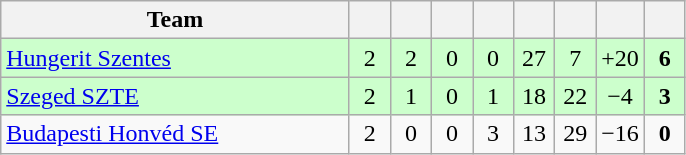<table class="wikitable" style="text-align:center;">
<tr>
<th width=225>Team</th>
<th width=20></th>
<th width=20></th>
<th width=20></th>
<th width=20></th>
<th width=20></th>
<th width=20></th>
<th width=20></th>
<th width=20></th>
</tr>
<tr style="background:#cfc;">
<td align="left"><a href='#'>Hungerit Szentes</a></td>
<td>2</td>
<td>2</td>
<td>0</td>
<td>0</td>
<td>27</td>
<td>7</td>
<td>+20</td>
<td><strong>6</strong></td>
</tr>
<tr style="background:#cfc;">
<td align="left"><a href='#'>Szeged SZTE</a></td>
<td>2</td>
<td>1</td>
<td>0</td>
<td>1</td>
<td>18</td>
<td>22</td>
<td>−4</td>
<td><strong>3</strong></td>
</tr>
<tr>
<td align="left"><a href='#'>Budapesti Honvéd SE</a></td>
<td>2</td>
<td>0</td>
<td>0</td>
<td>3</td>
<td>13</td>
<td>29</td>
<td>−16</td>
<td><strong>0</strong></td>
</tr>
</table>
